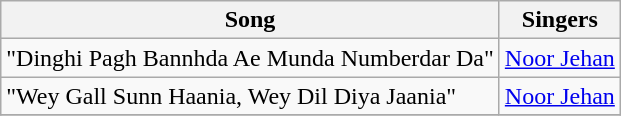<table class="wikitable">
<tr>
<th>Song</th>
<th>Singers</th>
</tr>
<tr>
<td>"Dinghi Pagh Bannhda Ae Munda Numberdar Da"</td>
<td><a href='#'>Noor Jehan</a></td>
</tr>
<tr>
<td>"Wey Gall Sunn Haania, Wey Dil Diya Jaania"</td>
<td><a href='#'>Noor Jehan</a></td>
</tr>
<tr>
</tr>
</table>
